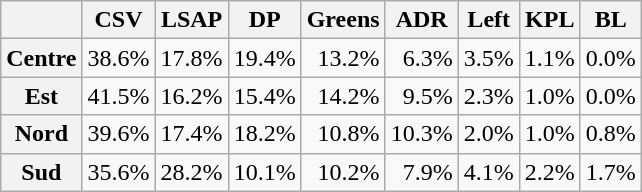<table class="wikitable sortable" style=text-align:right>
<tr>
<th></th>
<th>CSV</th>
<th>LSAP</th>
<th>DP</th>
<th>Greens</th>
<th>ADR</th>
<th>Left</th>
<th>KPL</th>
<th>BL</th>
</tr>
<tr>
<th>Centre</th>
<td>38.6%</td>
<td>17.8%</td>
<td>19.4%</td>
<td>13.2%</td>
<td>6.3%</td>
<td>3.5%</td>
<td>1.1%</td>
<td>0.0%</td>
</tr>
<tr>
<th>Est</th>
<td>41.5%</td>
<td>16.2%</td>
<td>15.4%</td>
<td>14.2%</td>
<td>9.5%</td>
<td>2.3%</td>
<td>1.0%</td>
<td>0.0%</td>
</tr>
<tr>
<th>Nord</th>
<td>39.6%</td>
<td>17.4%</td>
<td>18.2%</td>
<td>10.8%</td>
<td>10.3%</td>
<td>2.0%</td>
<td>1.0%</td>
<td>0.8%</td>
</tr>
<tr>
<th>Sud</th>
<td>35.6%</td>
<td>28.2%</td>
<td>10.1%</td>
<td>10.2%</td>
<td>7.9%</td>
<td>4.1%</td>
<td>2.2%</td>
<td>1.7%</td>
</tr>
</table>
